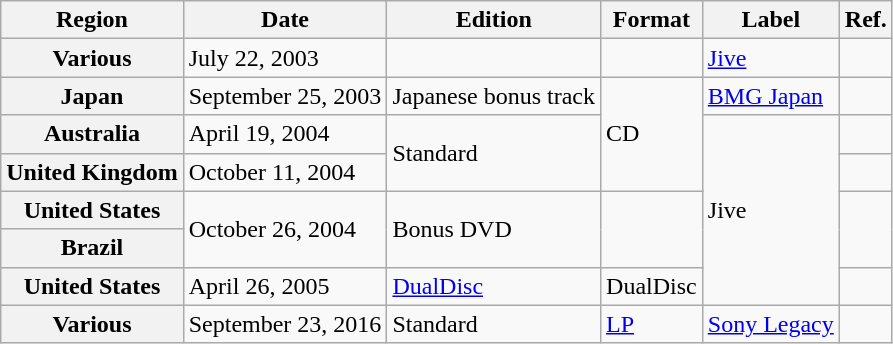<table class="wikitable plainrowheaders">
<tr>
<th scope="col">Region</th>
<th scope="col">Date</th>
<th scope="col">Edition</th>
<th scope="col">Format</th>
<th scope="col">Label</th>
<th scope="col">Ref.</th>
</tr>
<tr>
<th scope="row">Various</th>
<td>July 22, 2003</td>
<td></td>
<td></td>
<td><a href='#'>Jive</a></td>
<td style="text-align:center;"></td>
</tr>
<tr>
<th scope="row">Japan</th>
<td>September 25, 2003</td>
<td>Japanese bonus track</td>
<td rowspan="3">CD</td>
<td><a href='#'>BMG Japan</a></td>
<td style="text-align:center;"></td>
</tr>
<tr>
<th scope="row">Australia</th>
<td>April 19, 2004</td>
<td rowspan="2">Standard</td>
<td rowspan="5">Jive</td>
<td style="text-align:center;"></td>
</tr>
<tr>
<th scope="row">United Kingdom</th>
<td>October 11, 2004</td>
<td style="text-align:center;"></td>
</tr>
<tr>
<th scope="row">United States</th>
<td rowspan="2">October 26, 2004</td>
<td rowspan="2">Bonus DVD</td>
<td rowspan="2"></td>
<td style="text-align:center;" rowspan="2"></td>
</tr>
<tr>
<th scope="row">Brazil</th>
</tr>
<tr>
<th scope="row">United States</th>
<td>April 26, 2005</td>
<td><a href='#'>DualDisc</a></td>
<td>DualDisc</td>
<td style="text-align:center;"></td>
</tr>
<tr>
<th scope="row">Various</th>
<td>September 23, 2016</td>
<td>Standard</td>
<td><a href='#'>LP</a></td>
<td><a href='#'>Sony Legacy</a></td>
<td style="text-align:center;"></td>
</tr>
</table>
